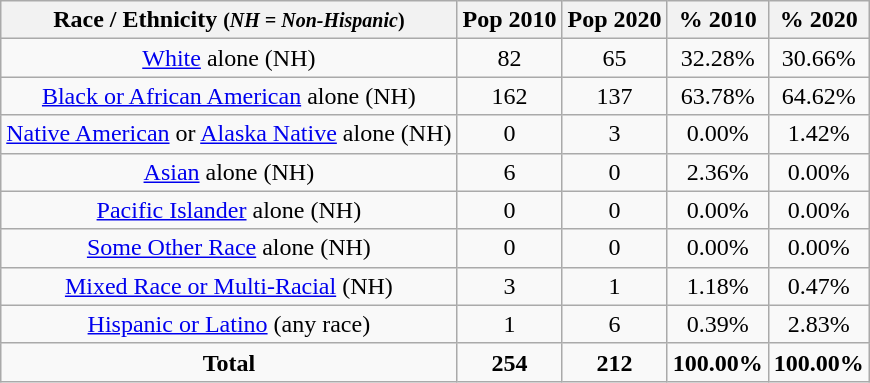<table class="wikitable" style="text-align:center;">
<tr>
<th>Race / Ethnicity <small>(<em>NH = Non-Hispanic</em>)</small></th>
<th>Pop 2010</th>
<th>Pop 2020</th>
<th>% 2010</th>
<th>% 2020</th>
</tr>
<tr>
<td><a href='#'>White</a> alone (NH)</td>
<td>82</td>
<td>65</td>
<td>32.28%</td>
<td>30.66%</td>
</tr>
<tr>
<td><a href='#'>Black or African American</a> alone (NH)</td>
<td>162</td>
<td>137</td>
<td>63.78%</td>
<td>64.62%</td>
</tr>
<tr>
<td><a href='#'>Native American</a> or <a href='#'>Alaska Native</a> alone (NH)</td>
<td>0</td>
<td>3</td>
<td>0.00%</td>
<td>1.42%</td>
</tr>
<tr>
<td><a href='#'>Asian</a> alone (NH)</td>
<td>6</td>
<td>0</td>
<td>2.36%</td>
<td>0.00%</td>
</tr>
<tr>
<td><a href='#'>Pacific Islander</a> alone (NH)</td>
<td>0</td>
<td>0</td>
<td>0.00%</td>
<td>0.00%</td>
</tr>
<tr>
<td><a href='#'>Some Other Race</a> alone (NH)</td>
<td>0</td>
<td>0</td>
<td>0.00%</td>
<td>0.00%</td>
</tr>
<tr>
<td><a href='#'>Mixed Race or Multi-Racial</a> (NH)</td>
<td>3</td>
<td>1</td>
<td>1.18%</td>
<td>0.47%</td>
</tr>
<tr>
<td><a href='#'>Hispanic or Latino</a> (any race)</td>
<td>1</td>
<td>6</td>
<td>0.39%</td>
<td>2.83%</td>
</tr>
<tr>
<td><strong>Total</strong></td>
<td><strong>254</strong></td>
<td><strong>212</strong></td>
<td><strong>100.00%</strong></td>
<td><strong>100.00%</strong></td>
</tr>
</table>
